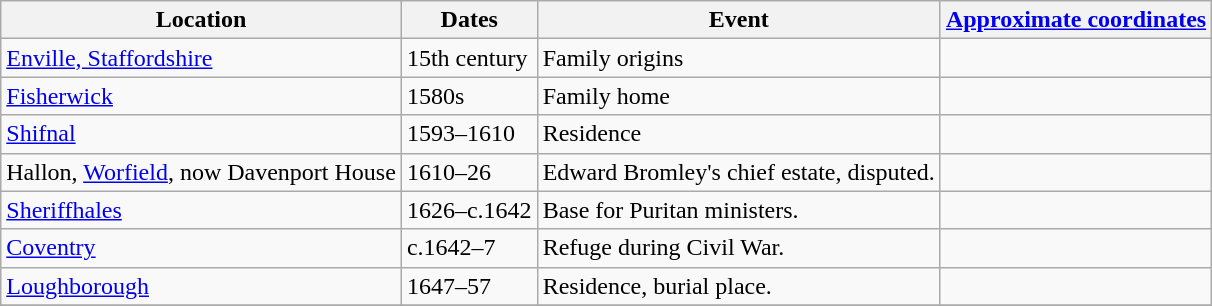<table class="wikitable">
<tr>
<th>Location</th>
<th>Dates</th>
<th>Event</th>
<th><a href='#'>Approximate coordinates</a></th>
</tr>
<tr>
<td><a href='#'>Enville, Staffordshire</a></td>
<td>15th century</td>
<td>Family origins</td>
<td></td>
</tr>
<tr>
<td><a href='#'>Fisherwick</a></td>
<td>1580s</td>
<td>Family home</td>
<td></td>
</tr>
<tr>
<td><a href='#'>Shifnal</a></td>
<td>1593–1610</td>
<td>Residence</td>
<td></td>
</tr>
<tr>
<td>Hallon, <a href='#'>Worfield</a>, now Davenport House</td>
<td>1610–26</td>
<td>Edward Bromley's chief estate, disputed.</td>
<td></td>
</tr>
<tr>
<td><a href='#'>Sheriffhales</a></td>
<td>1626–c.1642</td>
<td>Base for Puritan ministers.</td>
<td></td>
</tr>
<tr>
<td><a href='#'>Coventry</a></td>
<td>c.1642–7</td>
<td>Refuge during Civil War.</td>
<td></td>
</tr>
<tr>
<td><a href='#'>Loughborough</a></td>
<td>1647–57</td>
<td>Residence, burial place.</td>
<td></td>
</tr>
<tr>
</tr>
</table>
